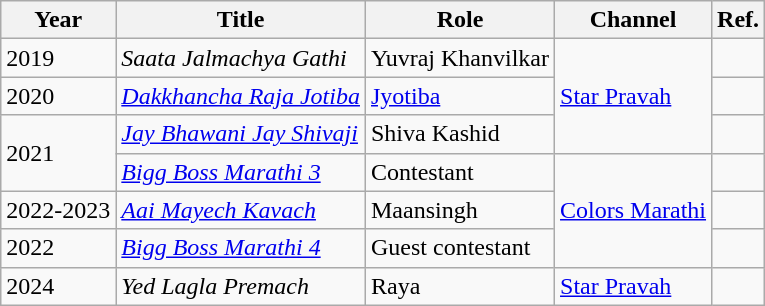<table class="wikitable">
<tr>
<th>Year</th>
<th>Title</th>
<th>Role</th>
<th>Channel</th>
<th>Ref.</th>
</tr>
<tr>
<td>2019</td>
<td><em>Saata Jalmachya Gathi</em></td>
<td>Yuvraj Khanvilkar</td>
<td rowspan="3"><a href='#'>Star Pravah</a></td>
<td></td>
</tr>
<tr>
<td>2020</td>
<td><em><a href='#'>Dakkhancha Raja Jotiba</a></em></td>
<td><a href='#'>Jyotiba</a></td>
<td></td>
</tr>
<tr>
<td rowspan="2">2021</td>
<td><em><a href='#'>Jay Bhawani Jay Shivaji</a></em></td>
<td>Shiva Kashid</td>
<td></td>
</tr>
<tr>
<td><em><a href='#'>Bigg Boss Marathi 3</a></em></td>
<td>Contestant</td>
<td rowspan="3"><a href='#'>Colors Marathi</a></td>
<td></td>
</tr>
<tr>
<td>2022-2023</td>
<td><em><a href='#'>Aai Mayech Kavach</a></em></td>
<td>Maansingh</td>
<td></td>
</tr>
<tr>
<td>2022</td>
<td><em><a href='#'>Bigg Boss Marathi 4</a></em></td>
<td>Guest contestant</td>
<td></td>
</tr>
<tr>
<td>2024</td>
<td><em>Yed Lagla Premach</em></td>
<td>Raya</td>
<td><a href='#'>Star Pravah</a></td>
<td></td>
</tr>
</table>
